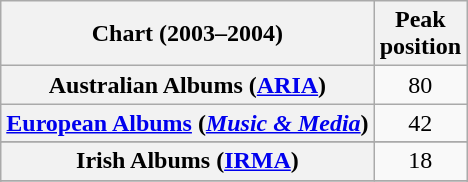<table class="wikitable sortable plainrowheaders" style="text-align:center">
<tr>
<th scope="col">Chart (2003–2004)</th>
<th scope="col">Peak<br>position</th>
</tr>
<tr>
<th scope="row">Australian Albums (<a href='#'>ARIA</a>)</th>
<td>80</td>
</tr>
<tr>
<th scope="row"><a href='#'>European Albums</a> (<em><a href='#'>Music & Media</a></em>)</th>
<td>42</td>
</tr>
<tr>
</tr>
<tr>
<th scope=row>Irish Albums (<a href='#'>IRMA</a>)</th>
<td>18</td>
</tr>
<tr>
</tr>
<tr>
</tr>
<tr>
</tr>
<tr>
</tr>
</table>
